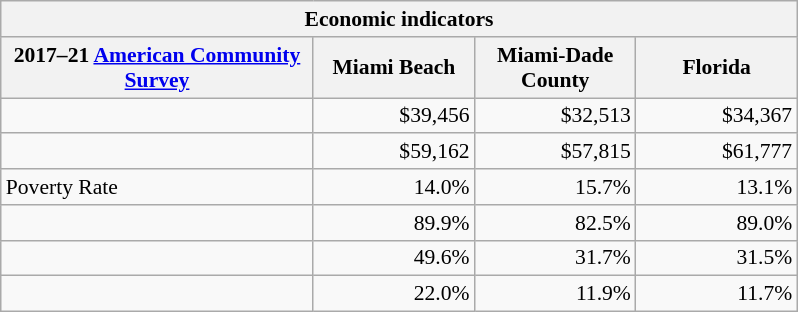<table class="wikitable" style="font-size: 90%; text-align: right">
<tr>
<th colspan="4">Economic indicators</th>
</tr>
<tr>
<th style="width: 14em;">2017–21 <a href='#'>American Community Survey</a></th>
<th style="width: 7em;">Miami Beach</th>
<th style="width: 7em;">Miami-Dade County</th>
<th style="width: 7em;">Florida</th>
</tr>
<tr>
<td style="text-align:left"></td>
<td>$39,456</td>
<td>$32,513</td>
<td>$34,367</td>
</tr>
<tr>
<td style="text-align:left"></td>
<td>$59,162</td>
<td>$57,815</td>
<td>$61,777</td>
</tr>
<tr>
<td style="text-align:left">Poverty Rate</td>
<td>14.0%</td>
<td>15.7%</td>
<td>13.1%</td>
</tr>
<tr>
<td style="text-align:left"></td>
<td>89.9%</td>
<td>82.5%</td>
<td>89.0%</td>
</tr>
<tr>
<td style="text-align:left"></td>
<td>49.6%</td>
<td>31.7%</td>
<td>31.5%</td>
</tr>
<tr>
<td style="text-align:left"></td>
<td>22.0%</td>
<td>11.9%</td>
<td>11.7%</td>
</tr>
</table>
